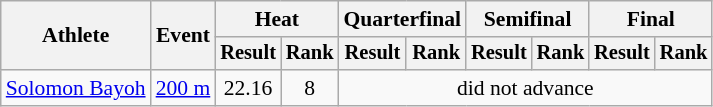<table class=wikitable style="font-size:90%">
<tr>
<th rowspan="2">Athlete</th>
<th rowspan="2">Event</th>
<th colspan="2">Heat</th>
<th colspan="2">Quarterfinal</th>
<th colspan="2">Semifinal</th>
<th colspan="2">Final</th>
</tr>
<tr style="font-size:95%">
<th>Result</th>
<th>Rank</th>
<th>Result</th>
<th>Rank</th>
<th>Result</th>
<th>Rank</th>
<th>Result</th>
<th>Rank</th>
</tr>
<tr align=center>
<td align=left><a href='#'>Solomon Bayoh</a></td>
<td align=left><a href='#'>200 m</a></td>
<td>22.16</td>
<td>8</td>
<td colspan=6>did not advance</td>
</tr>
</table>
